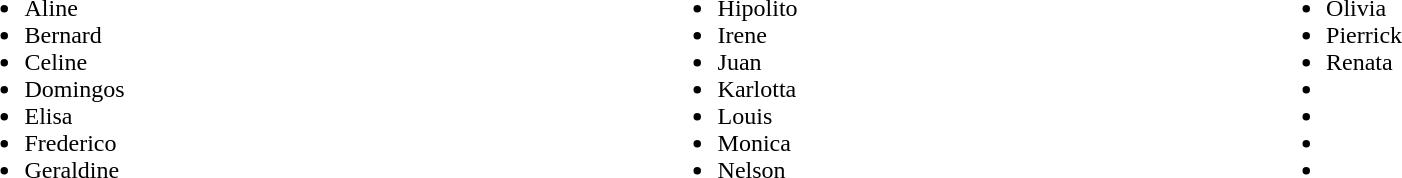<table style="width:100%">
<tr>
<td><br><ul><li>Aline</li><li>Bernard</li><li>Celine</li><li>Domingos</li><li>Elisa</li><li>Frederico</li><li>Geraldine</li></ul></td>
<td><br><ul><li>Hipolito</li><li>Irene</li><li>Juan</li><li>Karlotta</li><li>Louis</li><li>Monica</li><li>Nelson</li></ul></td>
<td><br><ul><li>Olivia</li><li>Pierrick</li><li>Renata</li><li></li><li></li><li></li><li></li></ul></td>
</tr>
</table>
